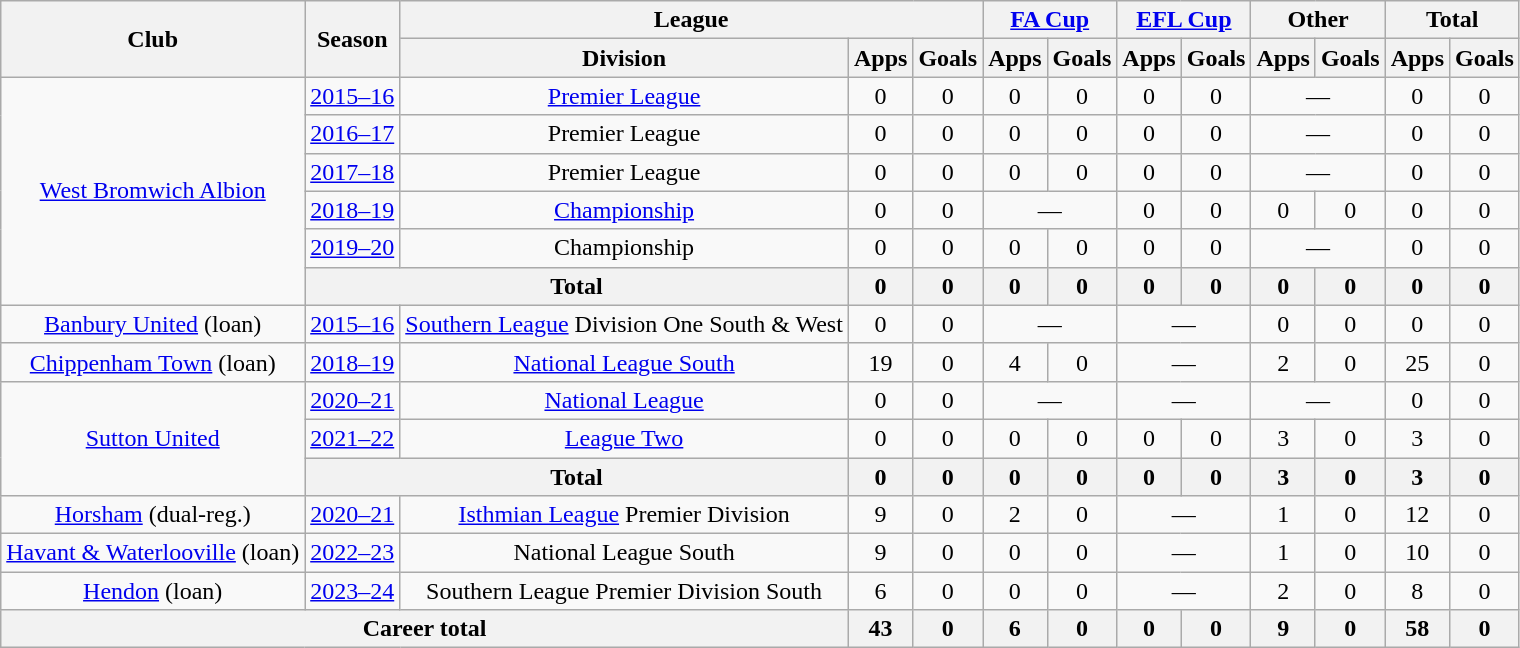<table class="wikitable" style="text-align:center">
<tr>
<th rowspan="2">Club</th>
<th rowspan="2">Season</th>
<th colspan="3">League</th>
<th colspan="2"><a href='#'>FA Cup</a></th>
<th colspan="2"><a href='#'>EFL Cup</a></th>
<th colspan="2">Other</th>
<th colspan="2">Total</th>
</tr>
<tr>
<th>Division</th>
<th>Apps</th>
<th>Goals</th>
<th>Apps</th>
<th>Goals</th>
<th>Apps</th>
<th>Goals</th>
<th>Apps</th>
<th>Goals</th>
<th>Apps</th>
<th>Goals</th>
</tr>
<tr>
<td rowspan="6"><a href='#'>West Bromwich Albion</a></td>
<td><a href='#'>2015–16</a></td>
<td><a href='#'>Premier League</a></td>
<td>0</td>
<td>0</td>
<td>0</td>
<td>0</td>
<td>0</td>
<td>0</td>
<td colspan="2">—</td>
<td>0</td>
<td>0</td>
</tr>
<tr>
<td><a href='#'>2016–17</a></td>
<td>Premier League</td>
<td>0</td>
<td>0</td>
<td>0</td>
<td>0</td>
<td>0</td>
<td>0</td>
<td colspan="2">—</td>
<td>0</td>
<td>0</td>
</tr>
<tr>
<td><a href='#'>2017–18</a></td>
<td>Premier League</td>
<td>0</td>
<td>0</td>
<td>0</td>
<td>0</td>
<td>0</td>
<td>0</td>
<td colspan="2">—</td>
<td>0</td>
<td>0</td>
</tr>
<tr>
<td><a href='#'>2018–19</a></td>
<td><a href='#'>Championship</a></td>
<td>0</td>
<td>0</td>
<td colspan="2">—</td>
<td>0</td>
<td>0</td>
<td>0</td>
<td>0</td>
<td>0</td>
<td>0</td>
</tr>
<tr>
<td><a href='#'>2019–20</a></td>
<td>Championship</td>
<td>0</td>
<td>0</td>
<td>0</td>
<td>0</td>
<td>0</td>
<td>0</td>
<td colspan="2">—</td>
<td>0</td>
<td>0</td>
</tr>
<tr>
<th colspan=2>Total</th>
<th>0</th>
<th>0</th>
<th>0</th>
<th>0</th>
<th>0</th>
<th>0</th>
<th>0</th>
<th>0</th>
<th>0</th>
<th>0</th>
</tr>
<tr>
<td><a href='#'>Banbury United</a> (loan)</td>
<td><a href='#'>2015–16</a></td>
<td><a href='#'>Southern League</a> Division One South & West</td>
<td>0</td>
<td>0</td>
<td colspan="2">—</td>
<td colspan="2">—</td>
<td>0</td>
<td>0</td>
<td>0</td>
<td>0</td>
</tr>
<tr>
<td><a href='#'>Chippenham Town</a> (loan)</td>
<td><a href='#'>2018–19</a></td>
<td><a href='#'>National League South</a></td>
<td>19</td>
<td>0</td>
<td>4</td>
<td>0</td>
<td colspan="2">—</td>
<td>2</td>
<td>0</td>
<td>25</td>
<td>0</td>
</tr>
<tr>
<td rowspan="3"><a href='#'>Sutton United</a></td>
<td><a href='#'>2020–21</a></td>
<td><a href='#'>National League</a></td>
<td>0</td>
<td>0</td>
<td colspan="2">—</td>
<td colspan="2">—</td>
<td colspan="2">—</td>
<td>0</td>
<td>0</td>
</tr>
<tr>
<td><a href='#'>2021–22</a></td>
<td><a href='#'>League Two</a></td>
<td>0</td>
<td>0</td>
<td>0</td>
<td>0</td>
<td>0</td>
<td>0</td>
<td>3</td>
<td>0</td>
<td>3</td>
<td>0</td>
</tr>
<tr>
<th colspan=2>Total</th>
<th>0</th>
<th>0</th>
<th>0</th>
<th>0</th>
<th>0</th>
<th>0</th>
<th>3</th>
<th>0</th>
<th>3</th>
<th>0</th>
</tr>
<tr>
<td><a href='#'>Horsham</a> (dual-reg.)</td>
<td><a href='#'>2020–21</a></td>
<td><a href='#'>Isthmian League</a> Premier Division</td>
<td>9</td>
<td>0</td>
<td>2</td>
<td>0</td>
<td colspan="2">—</td>
<td>1</td>
<td>0</td>
<td>12</td>
<td>0</td>
</tr>
<tr>
<td><a href='#'>Havant & Waterlooville</a> (loan)</td>
<td><a href='#'>2022–23</a></td>
<td>National League South</td>
<td>9</td>
<td>0</td>
<td>0</td>
<td>0</td>
<td colspan="2">—</td>
<td>1</td>
<td>0</td>
<td>10</td>
<td>0</td>
</tr>
<tr>
<td><a href='#'>Hendon</a> (loan)</td>
<td><a href='#'>2023–24</a></td>
<td>Southern League Premier Division South</td>
<td>6</td>
<td>0</td>
<td>0</td>
<td>0</td>
<td colspan="2">—</td>
<td>2</td>
<td>0</td>
<td>8</td>
<td>0</td>
</tr>
<tr>
<th colspan=3>Career total</th>
<th>43</th>
<th>0</th>
<th>6</th>
<th>0</th>
<th>0</th>
<th>0</th>
<th>9</th>
<th>0</th>
<th>58</th>
<th>0</th>
</tr>
</table>
